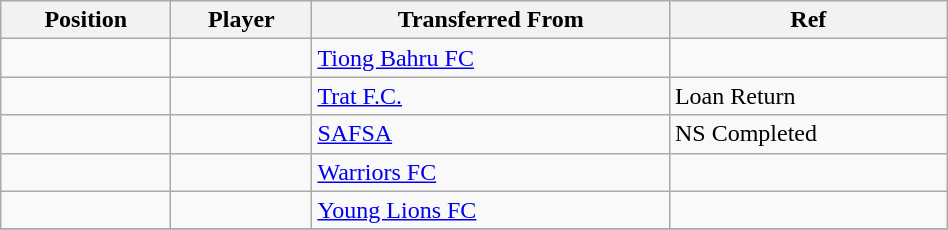<table class="wikitable sortable" style="width:50%; text-align:center; font-size:100%; text-align:left;">
<tr>
<th><strong>Position</strong></th>
<th><strong>Player</strong></th>
<th><strong>Transferred From</strong></th>
<th><strong>Ref</strong></th>
</tr>
<tr>
<td></td>
<td></td>
<td> <a href='#'>Tiong Bahru FC</a></td>
<td></td>
</tr>
<tr>
<td></td>
<td></td>
<td> <a href='#'>Trat F.C.</a></td>
<td>Loan Return </td>
</tr>
<tr>
<td></td>
<td></td>
<td> <a href='#'>SAFSA</a></td>
<td>NS Completed </td>
</tr>
<tr>
<td></td>
<td></td>
<td> <a href='#'>Warriors FC</a></td>
<td></td>
</tr>
<tr>
<td></td>
<td></td>
<td> <a href='#'>Young Lions FC</a></td>
<td></td>
</tr>
<tr>
</tr>
</table>
